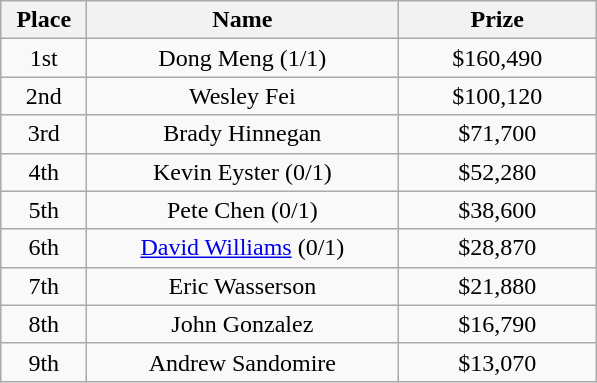<table class="wikitable">
<tr>
<th width="50">Place</th>
<th width="200">Name</th>
<th width="125">Prize</th>
</tr>
<tr>
<td align = "center">1st</td>
<td align = "center"> Dong Meng (1/1)</td>
<td align = "center">$160,490</td>
</tr>
<tr>
<td align = "center">2nd</td>
<td align = "center"> Wesley Fei</td>
<td align = "center">$100,120</td>
</tr>
<tr>
<td align = "center">3rd</td>
<td align = "center"> Brady Hinnegan</td>
<td align = "center">$71,700</td>
</tr>
<tr>
<td align = "center">4th</td>
<td align = "center"> Kevin Eyster (0/1)</td>
<td align = "center">$52,280</td>
</tr>
<tr>
<td align = "center">5th</td>
<td align = "center"> Pete Chen (0/1)</td>
<td align = "center">$38,600</td>
</tr>
<tr>
<td align = "center">6th</td>
<td align = "center"> <a href='#'>David Williams</a> (0/1)</td>
<td align = "center">$28,870</td>
</tr>
<tr>
<td align = "center">7th</td>
<td align = "center"> Eric Wasserson</td>
<td align = "center">$21,880</td>
</tr>
<tr>
<td align = "center">8th</td>
<td align = "center"> John Gonzalez</td>
<td align = "center">$16,790</td>
</tr>
<tr>
<td align = "center">9th</td>
<td align = "center"> Andrew Sandomire</td>
<td align = "center">$13,070</td>
</tr>
</table>
